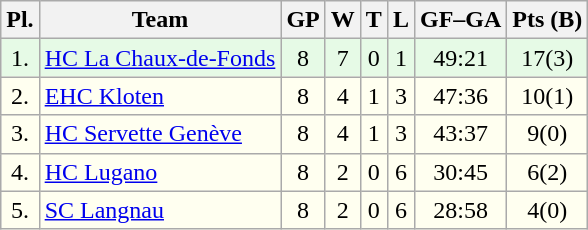<table class="wikitable">
<tr>
<th>Pl.</th>
<th>Team</th>
<th>GP</th>
<th>W</th>
<th>T</th>
<th>L</th>
<th>GF–GA</th>
<th>Pts (B)</th>
</tr>
<tr align="center " bgcolor="#e6fae6">
<td>1.</td>
<td align="left"><a href='#'>HC La Chaux-de-Fonds</a></td>
<td>8</td>
<td>7</td>
<td>0</td>
<td>1</td>
<td>49:21</td>
<td>17(3)</td>
</tr>
<tr align="center "  bgcolor="#FFFFF">
<td>2.</td>
<td align="left"><a href='#'>EHC Kloten</a></td>
<td>8</td>
<td>4</td>
<td>1</td>
<td>3</td>
<td>47:36</td>
<td>10(1)</td>
</tr>
<tr align="center "  bgcolor="#FFFFF">
<td>3.</td>
<td align="left"><a href='#'>HC Servette Genève</a></td>
<td>8</td>
<td>4</td>
<td>1</td>
<td>3</td>
<td>43:37</td>
<td>9(0)</td>
</tr>
<tr align="center "  bgcolor="#FFFFF">
<td>4.</td>
<td align="left"><a href='#'>HC Lugano</a></td>
<td>8</td>
<td>2</td>
<td>0</td>
<td>6</td>
<td>30:45</td>
<td>6(2)</td>
</tr>
<tr align="center " bgcolor="#FFFFF">
<td>5.</td>
<td align="left"><a href='#'>SC Langnau</a></td>
<td>8</td>
<td>2</td>
<td>0</td>
<td>6</td>
<td>28:58</td>
<td>4(0)</td>
</tr>
</table>
